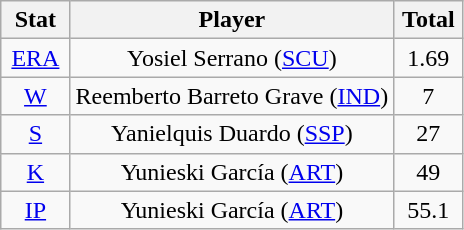<table class="wikitable" style="text-align:center;">
<tr>
<th width="15%">Stat</th>
<th>Player</th>
<th width="15%">Total</th>
</tr>
<tr>
<td><a href='#'>ERA</a></td>
<td>Yosiel Serrano (<a href='#'>SCU</a>)</td>
<td>1.69</td>
</tr>
<tr>
<td><a href='#'>W</a></td>
<td>Reemberto Barreto Grave (<a href='#'>IND</a>)</td>
<td>7</td>
</tr>
<tr>
<td><a href='#'>S</a></td>
<td>Yanielquis Duardo (<a href='#'>SSP</a>)</td>
<td>27</td>
</tr>
<tr>
<td><a href='#'>K</a></td>
<td>Yunieski García (<a href='#'>ART</a>)</td>
<td>49</td>
</tr>
<tr>
<td><a href='#'>IP</a></td>
<td>Yunieski García (<a href='#'>ART</a>)</td>
<td>55.1</td>
</tr>
</table>
